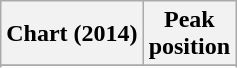<table class="wikitable sortable plainrowheaders">
<tr>
<th align="left">Chart (2014)</th>
<th align="left">Peak<br>position</th>
</tr>
<tr>
</tr>
<tr>
</tr>
<tr>
</tr>
<tr>
</tr>
<tr>
</tr>
<tr>
</tr>
<tr>
</tr>
<tr>
</tr>
<tr>
</tr>
</table>
